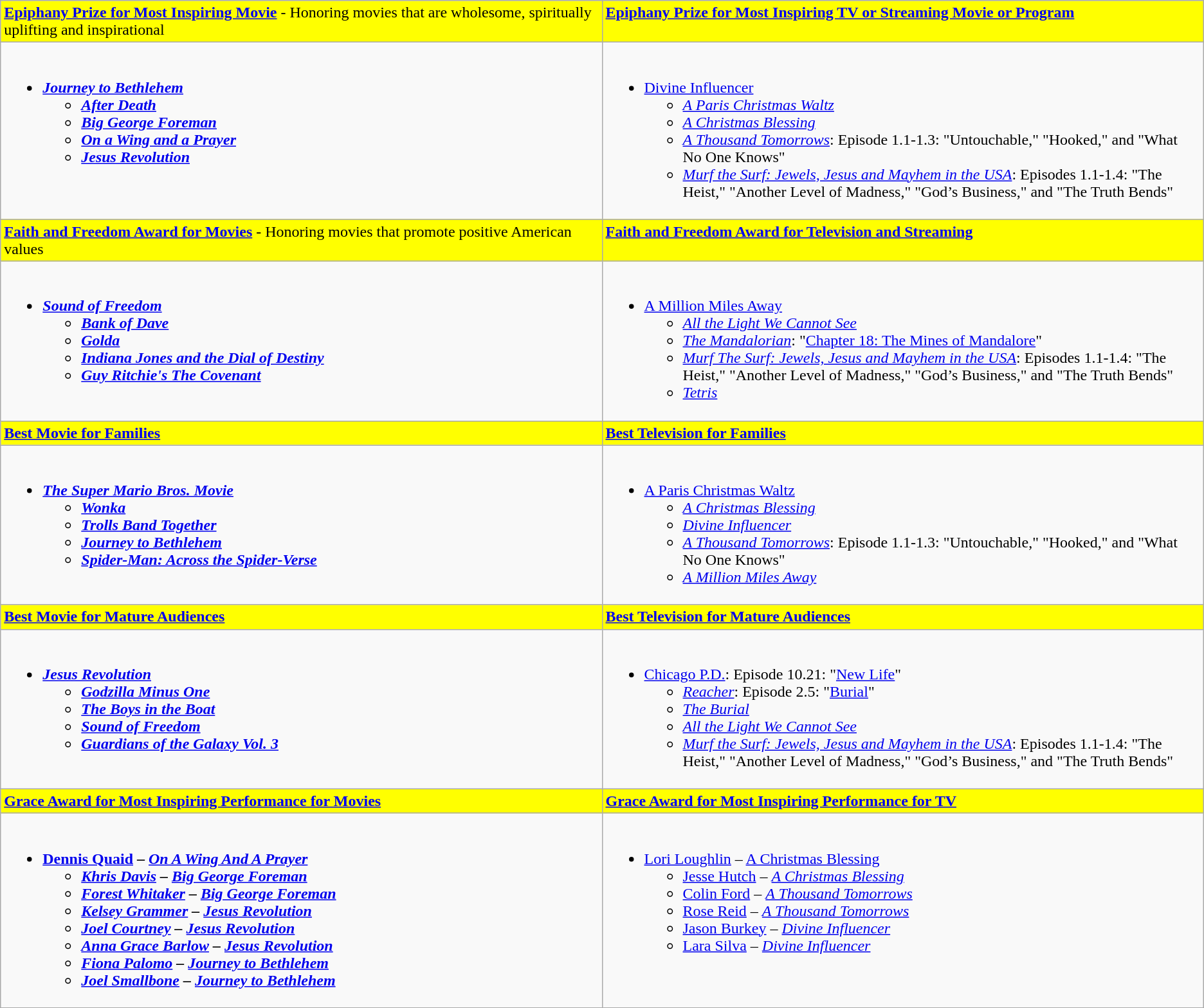<table class=wikitable>
<tr>
<td valign="top" width="50%" style="background: yellow;"><strong><a href='#'>Epiphany Prize for Most Inspiring Movie</a></strong> - Honoring movies that are wholesome, spiritually uplifting and inspirational</td>
<td valign="top" width="50%" style="background: yellow;"><strong><a href='#'>Epiphany Prize for Most Inspiring TV or Streaming Movie or Program</a></strong></td>
</tr>
<tr valign="top">
<td><br><ul><li><strong><em><a href='#'>Journey to Bethlehem</a><em><strong><ul><li></em><a href='#'>After Death</a><em></li><li></em><a href='#'>Big George Foreman</a><em></li><li></em><a href='#'>On a Wing and a Prayer</a><em></li><li></em><a href='#'>Jesus Revolution</a><em></li></ul></li></ul></td>
<td><br><ul><li></em></strong><a href='#'>Divine Influencer</a></em></strong><ul><li><em><a href='#'>A Paris Christmas Waltz</a></em></li><li><em><a href='#'>A Christmas Blessing</a></em></li><li><em><a href='#'>A Thousand Tomorrows</a></em>: Episode 1.1-1.3: "Untouchable," "Hooked," and "What No One Knows"</li><li><em><a href='#'>Murf the Surf: Jewels, Jesus and Mayhem in the USA</a></em>: Episodes 1.1-1.4: "The Heist," "Another Level of Madness," "God’s Business," and "The Truth Bends"</li></ul></li></ul></td>
</tr>
<tr>
<td valign="top" style="background: yellow;"><strong><a href='#'>Faith and Freedom Award for Movies</a></strong> - Honoring movies that promote positive American values</td>
<td valign="top" style="background: yellow;"><strong><a href='#'>Faith and Freedom Award for Television and Streaming</a></strong></td>
</tr>
<tr valign="top">
<td><br><ul><li><strong><em><a href='#'>Sound of Freedom</a><em><strong><ul><li></em><a href='#'>Bank of Dave</a><em></li><li></em><a href='#'>Golda</a><em></li><li></em><a href='#'>Indiana Jones and the Dial of Destiny</a><em></li><li></em><a href='#'>Guy Ritchie's The Covenant</a><em></li></ul></li></ul></td>
<td><br><ul><li></em></strong><a href='#'>A Million Miles Away</a></em></strong><ul><li><em><a href='#'>All the Light We Cannot See</a></em></li><li><em><a href='#'>The Mandalorian</a></em>: "<a href='#'>Chapter 18: The Mines of Mandalore</a>"</li><li><em><a href='#'>Murf The Surf: Jewels, Jesus and Mayhem in the USA</a></em>: Episodes 1.1-1.4: "The Heist," "Another Level of Madness," "God’s Business," and "The Truth Bends"</li><li><em><a href='#'>Tetris</a></em></li></ul></li></ul></td>
</tr>
<tr>
<td valign="top" style="background: yellow;"><strong><a href='#'>Best Movie for Families</a></strong></td>
<td valign="top" style="background: yellow;"><strong><a href='#'>Best Television for Families</a></strong></td>
</tr>
<tr valign="top">
<td><br><ul><li><strong><em><a href='#'>The Super Mario Bros. Movie</a><em><strong><ul><li></em><a href='#'>Wonka</a><em></li><li></em><a href='#'>Trolls Band Together</a><em></li><li></em><a href='#'>Journey to Bethlehem</a><em></li><li></em><a href='#'>Spider-Man: Across the Spider-Verse</a><em></li></ul></li></ul></td>
<td><br><ul><li></em></strong><a href='#'>A Paris Christmas Waltz</a></em></strong><ul><li><em><a href='#'>A Christmas Blessing</a></em></li><li><em><a href='#'>Divine Influencer</a></em></li><li><em><a href='#'>A Thousand Tomorrows</a></em>: Episode 1.1-1.3: "Untouchable," "Hooked," and "What No One Knows"</li><li><em><a href='#'>A Million Miles Away</a></em></li></ul></li></ul></td>
</tr>
<tr>
<td valign="top" style="background: yellow;"><strong><a href='#'>Best Movie for Mature Audiences</a></strong></td>
<td valign="top" style="background: yellow;"><strong><a href='#'>Best Television for Mature Audiences</a></strong></td>
</tr>
<tr valign="top">
<td><br><ul><li><strong><em><a href='#'>Jesus Revolution</a><em><strong><ul><li></em><a href='#'>Godzilla Minus One</a><em></li><li></em><a href='#'>The Boys in the Boat</a><em></li><li></em><a href='#'>Sound of Freedom</a><em></li><li></em><a href='#'>Guardians of the Galaxy Vol. 3</a><em></li></ul></li></ul></td>
<td><br><ul><li></em></strong><a href='#'>Chicago P.D.</a></em>: Episode 10.21: "<a href='#'>New Life</a>"</strong><ul><li><em><a href='#'>Reacher</a></em>: Episode 2.5: "<a href='#'>Burial</a>"</li><li><em><a href='#'>The Burial</a></em></li><li><em><a href='#'>All the Light We Cannot See</a></em></li><li><em><a href='#'>Murf the Surf: Jewels, Jesus and Mayhem in the USA</a></em>: Episodes 1.1-1.4: "The Heist," "Another Level of Madness," "God’s Business," and "The Truth Bends"</li></ul></li></ul></td>
</tr>
<tr>
<td valign="top" style="background: yellow;"><strong><a href='#'>Grace Award for Most Inspiring Performance for Movies</a></strong></td>
<td valign="top" style="background: yellow;"><strong><a href='#'>Grace Award for Most Inspiring Performance for TV</a></strong></td>
</tr>
<tr valign="top">
<td><br><ul><li><strong><a href='#'>Dennis Quaid</a> – <em><a href='#'>On A Wing And A Prayer</a><strong><em><ul><li><a href='#'>Khris Davis</a> – </em><a href='#'>Big George Foreman</a><em></li><li><a href='#'>Forest Whitaker</a> – </em><a href='#'>Big George Foreman</a><em></li><li><a href='#'>Kelsey Grammer</a> – </em><a href='#'>Jesus Revolution</a><em></li><li><a href='#'>Joel Courtney</a> – </em><a href='#'>Jesus Revolution</a><em></li><li><a href='#'>Anna Grace Barlow</a> – </em><a href='#'>Jesus Revolution</a><em></li><li><a href='#'>Fiona Palomo</a> – </em><a href='#'>Journey to Bethlehem</a><em></li><li><a href='#'>Joel Smallbone</a> – </em><a href='#'>Journey to Bethlehem</a><em></li></ul></li></ul></td>
<td><br><ul><li></strong><a href='#'>Lori Loughlin</a> – </em><a href='#'>A Christmas Blessing</a></em></strong><ul><li><a href='#'>Jesse Hutch</a> – <em><a href='#'>A Christmas Blessing</a></em></li><li><a href='#'>Colin Ford</a> – <em><a href='#'>A Thousand Tomorrows</a></em></li><li><a href='#'>Rose Reid</a> – <em><a href='#'>A Thousand Tomorrows</a></em></li><li><a href='#'>Jason Burkey</a> – <em><a href='#'>Divine Influencer</a></em></li><li><a href='#'>Lara Silva</a> – <em><a href='#'>Divine Influencer</a></em></li></ul></li></ul></td>
</tr>
</table>
